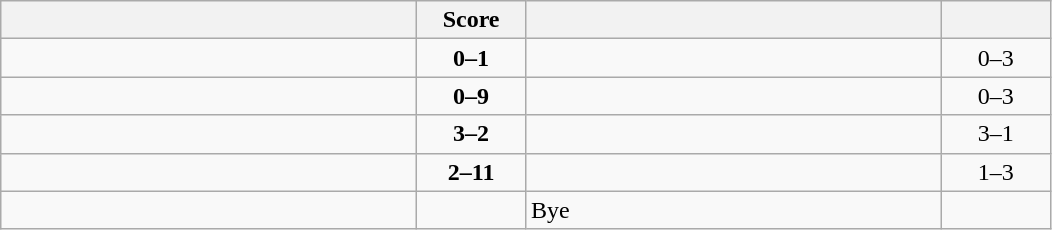<table class="wikitable" style="text-align: center; ">
<tr>
<th align="right" width="270"></th>
<th width="65">Score</th>
<th align="left" width="270"></th>
<th width="65"></th>
</tr>
<tr>
<td align="left"></td>
<td><strong>0–1</strong></td>
<td align="left"><strong></strong></td>
<td>0–3 <strong></strong></td>
</tr>
<tr>
<td align="left"></td>
<td><strong>0–9</strong></td>
<td align="left"><strong></strong></td>
<td>0–3 <strong></strong></td>
</tr>
<tr>
<td align="left"><strong></strong></td>
<td><strong>3–2</strong></td>
<td align="left"></td>
<td>3–1 <strong></strong></td>
</tr>
<tr>
<td align="left"></td>
<td><strong>2–11</strong></td>
<td align="left"><strong></strong></td>
<td>1–3 <strong></strong></td>
</tr>
<tr>
<td align="left"><strong></strong></td>
<td></td>
<td align="left">Bye</td>
<td></td>
</tr>
</table>
